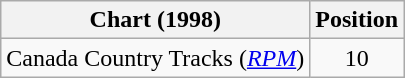<table class="wikitable sortable">
<tr>
<th scope="col">Chart (1998)</th>
<th scope="col">Position</th>
</tr>
<tr>
<td>Canada Country Tracks (<em><a href='#'>RPM</a></em>)</td>
<td align="center">10</td>
</tr>
</table>
